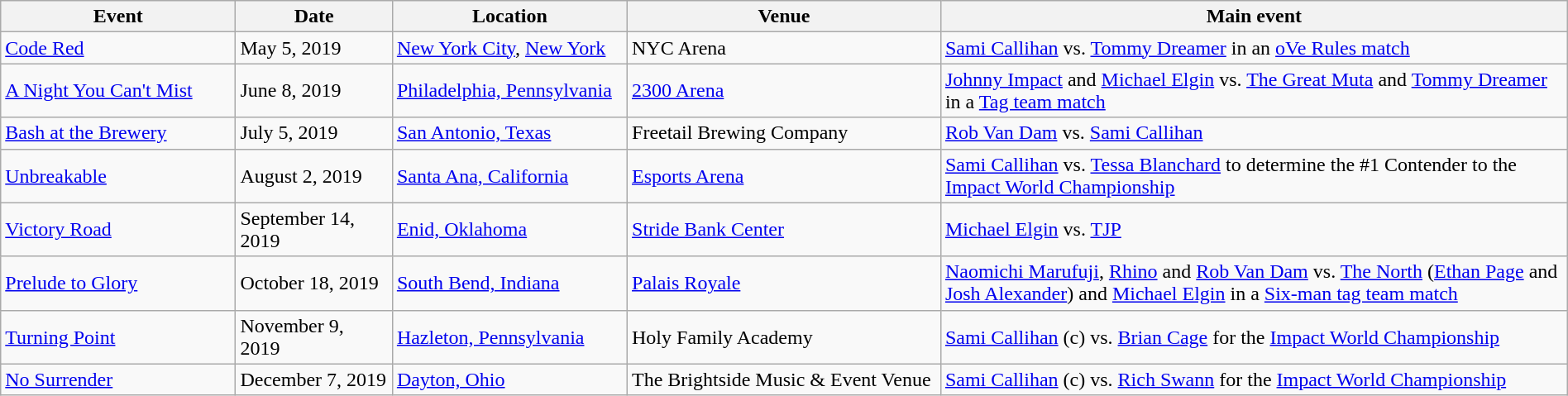<table class="wikitable sortable" width="100%" style="align: center">
<tr>
<th width=15%>Event</th>
<th width="10%">Date</th>
<th width="15%">Location</th>
<th width=20%>Venue</th>
<th width=40%>Main event</th>
</tr>
<tr>
<td><a href='#'>Code Red</a></td>
<td>May 5, 2019</td>
<td><a href='#'>New York City</a>, <a href='#'>New York</a></td>
<td>NYC Arena</td>
<td><a href='#'>Sami Callihan</a> vs. <a href='#'>Tommy Dreamer</a> in an <a href='#'>oVe Rules match</a></td>
</tr>
<tr>
<td><a href='#'>A Night You Can't Mist</a></td>
<td>June 8, 2019</td>
<td><a href='#'>Philadelphia, Pennsylvania</a></td>
<td><a href='#'>2300 Arena</a></td>
<td><a href='#'>Johnny Impact</a> and <a href='#'>Michael Elgin</a> vs. <a href='#'>The Great Muta</a> and <a href='#'>Tommy Dreamer</a> in a <a href='#'>Tag team match</a></td>
</tr>
<tr>
<td><a href='#'>Bash at the Brewery</a></td>
<td>July 5, 2019</td>
<td><a href='#'>San Antonio, Texas</a></td>
<td>Freetail Brewing Company</td>
<td><a href='#'>Rob Van Dam</a> vs. <a href='#'>Sami Callihan</a></td>
</tr>
<tr>
<td><a href='#'>Unbreakable</a></td>
<td>August 2, 2019</td>
<td><a href='#'>Santa Ana, California</a></td>
<td><a href='#'>Esports Arena</a></td>
<td><a href='#'>Sami Callihan</a> vs. <a href='#'>Tessa Blanchard</a> to determine the #1 Contender to the <a href='#'>Impact World Championship</a></td>
</tr>
<tr>
<td><a href='#'>Victory Road</a></td>
<td>September 14, 2019</td>
<td><a href='#'>Enid, Oklahoma</a></td>
<td><a href='#'>Stride Bank Center</a></td>
<td><a href='#'>Michael Elgin</a> vs. <a href='#'>TJP</a></td>
</tr>
<tr>
<td><a href='#'>Prelude to Glory</a></td>
<td>October 18, 2019</td>
<td><a href='#'>South Bend, Indiana</a></td>
<td><a href='#'>Palais Royale</a></td>
<td><a href='#'>Naomichi Marufuji</a>, <a href='#'>Rhino</a> and <a href='#'>Rob Van Dam</a> vs. <a href='#'>The North</a> (<a href='#'>Ethan Page</a> and <a href='#'>Josh Alexander</a>) and <a href='#'>Michael Elgin</a> in a <a href='#'>Six-man tag team match</a></td>
</tr>
<tr>
<td><a href='#'>Turning Point</a></td>
<td>November 9, 2019</td>
<td><a href='#'>Hazleton, Pennsylvania</a></td>
<td>Holy Family Academy</td>
<td><a href='#'>Sami Callihan</a> (c) vs. <a href='#'>Brian Cage</a> for the <a href='#'>Impact World Championship</a></td>
</tr>
<tr>
<td><a href='#'>No Surrender</a></td>
<td>December 7, 2019</td>
<td><a href='#'>Dayton, Ohio</a></td>
<td>The Brightside Music & Event Venue</td>
<td><a href='#'>Sami Callihan</a> (c) vs. <a href='#'>Rich Swann</a> for the <a href='#'>Impact World Championship</a></td>
</tr>
</table>
